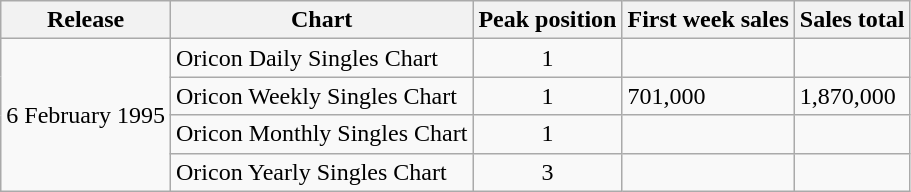<table class="wikitable">
<tr>
<th>Release</th>
<th>Chart</th>
<th>Peak position</th>
<th>First week sales</th>
<th>Sales total</th>
</tr>
<tr>
<td rowspan="4">6 February 1995</td>
<td>Oricon Daily Singles Chart</td>
<td align="center">1</td>
<td></td>
<td></td>
</tr>
<tr>
<td>Oricon Weekly Singles Chart</td>
<td align="center">1</td>
<td>701,000</td>
<td>1,870,000</td>
</tr>
<tr>
<td>Oricon Monthly Singles Chart</td>
<td align="center">1</td>
<td></td>
<td></td>
</tr>
<tr>
<td>Oricon Yearly Singles Chart</td>
<td align="center">3</td>
<td></td>
<td></td>
</tr>
</table>
